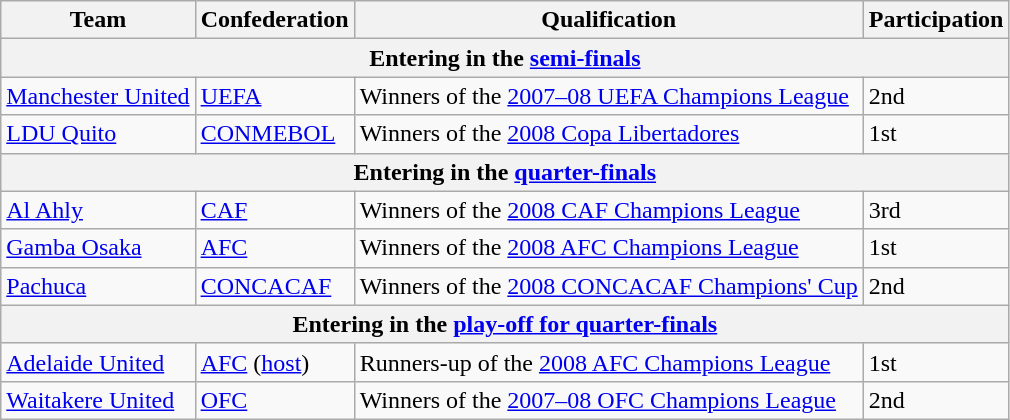<table class="wikitable">
<tr>
<th>Team</th>
<th>Confederation</th>
<th>Qualification</th>
<th>Participation</th>
</tr>
<tr>
<th colspan=4>Entering in the <a href='#'>semi-finals</a></th>
</tr>
<tr>
<td> <a href='#'>Manchester United</a></td>
<td><a href='#'>UEFA</a></td>
<td>Winners of the <a href='#'>2007–08 UEFA Champions League</a></td>
<td>2nd </td>
</tr>
<tr>
<td> <a href='#'>LDU Quito</a></td>
<td><a href='#'>CONMEBOL</a></td>
<td>Winners of the <a href='#'>2008 Copa Libertadores</a></td>
<td>1st</td>
</tr>
<tr>
<th colspan=4>Entering in the <a href='#'>quarter-finals</a></th>
</tr>
<tr>
<td> <a href='#'>Al Ahly</a></td>
<td><a href='#'>CAF</a></td>
<td>Winners of the <a href='#'>2008 CAF Champions League</a></td>
<td>3rd </td>
</tr>
<tr>
<td> <a href='#'>Gamba Osaka</a></td>
<td><a href='#'>AFC</a></td>
<td>Winners of the <a href='#'>2008 AFC Champions League</a></td>
<td>1st</td>
</tr>
<tr>
<td> <a href='#'>Pachuca</a></td>
<td><a href='#'>CONCACAF</a></td>
<td>Winners of the <a href='#'>2008 CONCACAF Champions' Cup</a></td>
<td>2nd </td>
</tr>
<tr>
<th colspan=4>Entering in the <a href='#'>play-off for quarter-finals</a></th>
</tr>
<tr>
<td> <a href='#'>Adelaide United</a></td>
<td><a href='#'>AFC</a> (<a href='#'>host</a>)</td>
<td>Runners-up of the <a href='#'>2008 AFC Champions League</a></td>
<td>1st</td>
</tr>
<tr>
<td> <a href='#'>Waitakere United</a></td>
<td><a href='#'>OFC</a></td>
<td>Winners of the <a href='#'>2007–08 OFC Champions League</a></td>
<td>2nd </td>
</tr>
</table>
